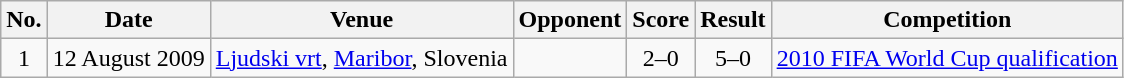<table class="wikitable sortable">
<tr>
<th scope="col">No.</th>
<th scope="col">Date</th>
<th scope="col">Venue</th>
<th scope="col">Opponent</th>
<th scope="col">Score</th>
<th scope="col">Result</th>
<th scope="col">Competition</th>
</tr>
<tr>
<td align=center>1</td>
<td>12 August 2009</td>
<td><a href='#'>Ljudski vrt</a>, <a href='#'>Maribor</a>, Slovenia</td>
<td></td>
<td align=center>2–0</td>
<td align=center>5–0</td>
<td><a href='#'>2010 FIFA World Cup qualification</a></td>
</tr>
</table>
